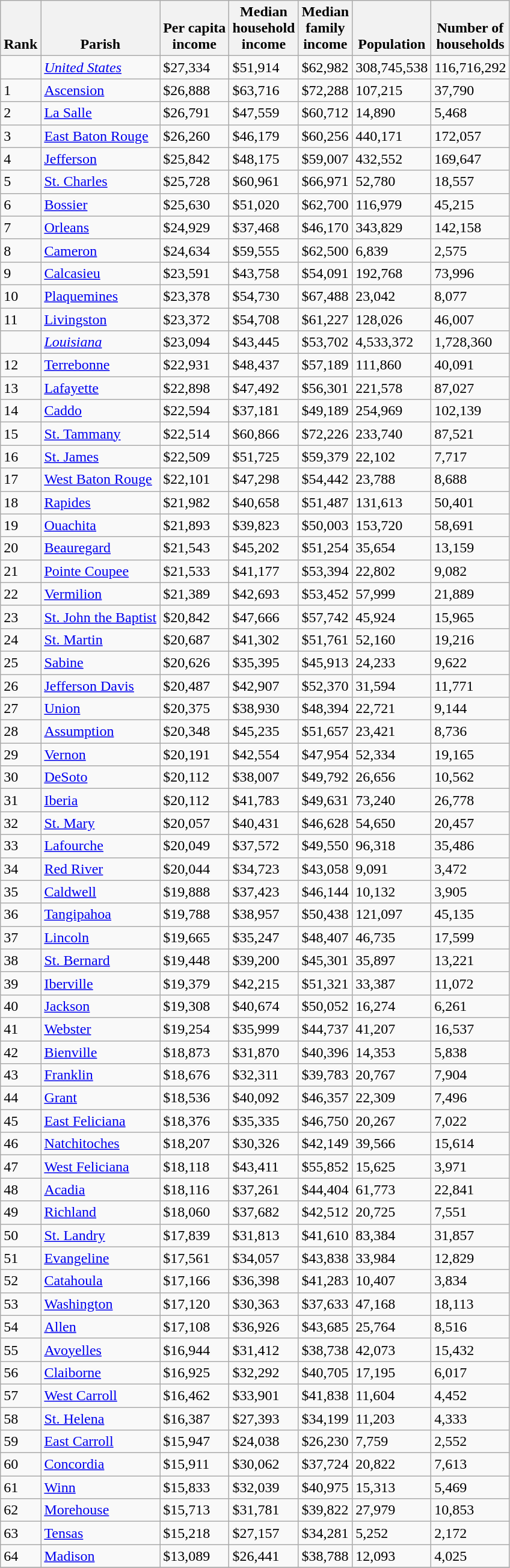<table class="wikitable sortable">
<tr valign=bottom>
<th>Rank</th>
<th>Parish</th>
<th>Per capita<br>income</th>
<th>Median<br>household<br>income</th>
<th>Median<br>family<br>income</th>
<th>Population</th>
<th>Number of<br>households</th>
</tr>
<tr>
<td></td>
<td><em><a href='#'>United States</a></em></td>
<td>$27,334</td>
<td>$51,914</td>
<td>$62,982</td>
<td>308,745,538</td>
<td>116,716,292</td>
</tr>
<tr>
<td>1</td>
<td><a href='#'>Ascension</a></td>
<td>$26,888</td>
<td>$63,716</td>
<td>$72,288</td>
<td>107,215</td>
<td>37,790</td>
</tr>
<tr>
<td>2</td>
<td><a href='#'>La Salle</a></td>
<td>$26,791</td>
<td>$47,559</td>
<td>$60,712</td>
<td>14,890</td>
<td>5,468</td>
</tr>
<tr>
<td>3</td>
<td><a href='#'>East Baton Rouge</a></td>
<td>$26,260</td>
<td>$46,179</td>
<td>$60,256</td>
<td>440,171</td>
<td>172,057</td>
</tr>
<tr>
<td>4</td>
<td><a href='#'>Jefferson</a></td>
<td>$25,842</td>
<td>$48,175</td>
<td>$59,007</td>
<td>432,552</td>
<td>169,647</td>
</tr>
<tr>
<td>5</td>
<td><a href='#'>St. Charles</a></td>
<td>$25,728</td>
<td>$60,961</td>
<td>$66,971</td>
<td>52,780</td>
<td>18,557</td>
</tr>
<tr>
<td>6</td>
<td><a href='#'>Bossier</a></td>
<td>$25,630</td>
<td>$51,020</td>
<td>$62,700</td>
<td>116,979</td>
<td>45,215</td>
</tr>
<tr>
<td>7</td>
<td><a href='#'>Orleans</a></td>
<td>$24,929</td>
<td>$37,468</td>
<td>$46,170</td>
<td>343,829</td>
<td>142,158</td>
</tr>
<tr>
<td>8</td>
<td><a href='#'>Cameron</a></td>
<td>$24,634</td>
<td>$59,555</td>
<td>$62,500</td>
<td>6,839</td>
<td>2,575</td>
</tr>
<tr>
<td>9</td>
<td><a href='#'>Calcasieu</a></td>
<td>$23,591</td>
<td>$43,758</td>
<td>$54,091</td>
<td>192,768</td>
<td>73,996</td>
</tr>
<tr>
<td>10</td>
<td><a href='#'>Plaquemines</a></td>
<td>$23,378</td>
<td>$54,730</td>
<td>$67,488</td>
<td>23,042</td>
<td>8,077</td>
</tr>
<tr>
<td>11</td>
<td><a href='#'>Livingston</a></td>
<td>$23,372</td>
<td>$54,708</td>
<td>$61,227</td>
<td>128,026</td>
<td>46,007</td>
</tr>
<tr>
<td></td>
<td><em><a href='#'>Louisiana</a></em></td>
<td>$23,094</td>
<td>$43,445</td>
<td>$53,702</td>
<td>4,533,372</td>
<td>1,728,360</td>
</tr>
<tr>
<td>12</td>
<td><a href='#'>Terrebonne</a></td>
<td>$22,931</td>
<td>$48,437</td>
<td>$57,189</td>
<td>111,860</td>
<td>40,091</td>
</tr>
<tr>
<td>13</td>
<td><a href='#'>Lafayette</a></td>
<td>$22,898</td>
<td>$47,492</td>
<td>$56,301</td>
<td>221,578</td>
<td>87,027</td>
</tr>
<tr>
<td>14</td>
<td><a href='#'>Caddo</a></td>
<td>$22,594</td>
<td>$37,181</td>
<td>$49,189</td>
<td>254,969</td>
<td>102,139</td>
</tr>
<tr>
<td>15</td>
<td><a href='#'>St. Tammany</a></td>
<td>$22,514</td>
<td>$60,866</td>
<td>$72,226</td>
<td>233,740</td>
<td>87,521</td>
</tr>
<tr>
<td>16</td>
<td><a href='#'>St. James</a></td>
<td>$22,509</td>
<td>$51,725</td>
<td>$59,379</td>
<td>22,102</td>
<td>7,717</td>
</tr>
<tr>
<td>17</td>
<td><a href='#'>West Baton Rouge</a></td>
<td>$22,101</td>
<td>$47,298</td>
<td>$54,442</td>
<td>23,788</td>
<td>8,688</td>
</tr>
<tr>
<td>18</td>
<td><a href='#'>Rapides</a></td>
<td>$21,982</td>
<td>$40,658</td>
<td>$51,487</td>
<td>131,613</td>
<td>50,401</td>
</tr>
<tr>
<td>19</td>
<td><a href='#'>Ouachita</a></td>
<td>$21,893</td>
<td>$39,823</td>
<td>$50,003</td>
<td>153,720</td>
<td>58,691</td>
</tr>
<tr>
<td>20</td>
<td><a href='#'>Beauregard</a></td>
<td>$21,543</td>
<td>$45,202</td>
<td>$51,254</td>
<td>35,654</td>
<td>13,159</td>
</tr>
<tr>
<td>21</td>
<td><a href='#'>Pointe Coupee</a></td>
<td>$21,533</td>
<td>$41,177</td>
<td>$53,394</td>
<td>22,802</td>
<td>9,082</td>
</tr>
<tr>
<td>22</td>
<td><a href='#'>Vermilion</a></td>
<td>$21,389</td>
<td>$42,693</td>
<td>$53,452</td>
<td>57,999</td>
<td>21,889</td>
</tr>
<tr>
<td>23</td>
<td><a href='#'>St. John the Baptist</a></td>
<td>$20,842</td>
<td>$47,666</td>
<td>$57,742</td>
<td>45,924</td>
<td>15,965</td>
</tr>
<tr>
<td>24</td>
<td><a href='#'>St. Martin</a></td>
<td>$20,687</td>
<td>$41,302</td>
<td>$51,761</td>
<td>52,160</td>
<td>19,216</td>
</tr>
<tr>
<td>25</td>
<td><a href='#'>Sabine</a></td>
<td>$20,626</td>
<td>$35,395</td>
<td>$45,913</td>
<td>24,233</td>
<td>9,622</td>
</tr>
<tr>
<td>26</td>
<td><a href='#'>Jefferson Davis</a></td>
<td>$20,487</td>
<td>$42,907</td>
<td>$52,370</td>
<td>31,594</td>
<td>11,771</td>
</tr>
<tr>
<td>27</td>
<td><a href='#'>Union</a></td>
<td>$20,375</td>
<td>$38,930</td>
<td>$48,394</td>
<td>22,721</td>
<td>9,144</td>
</tr>
<tr>
<td>28</td>
<td><a href='#'>Assumption</a></td>
<td>$20,348</td>
<td>$45,235</td>
<td>$51,657</td>
<td>23,421</td>
<td>8,736</td>
</tr>
<tr>
<td>29</td>
<td><a href='#'>Vernon</a></td>
<td>$20,191</td>
<td>$42,554</td>
<td>$47,954</td>
<td>52,334</td>
<td>19,165</td>
</tr>
<tr>
<td>30</td>
<td><a href='#'>DeSoto</a></td>
<td>$20,112</td>
<td>$38,007</td>
<td>$49,792</td>
<td>26,656</td>
<td>10,562</td>
</tr>
<tr>
<td>31</td>
<td><a href='#'>Iberia</a></td>
<td>$20,112</td>
<td>$41,783</td>
<td>$49,631</td>
<td>73,240</td>
<td>26,778</td>
</tr>
<tr>
<td>32</td>
<td><a href='#'>St. Mary</a></td>
<td>$20,057</td>
<td>$40,431</td>
<td>$46,628</td>
<td>54,650</td>
<td>20,457</td>
</tr>
<tr>
<td>33</td>
<td><a href='#'>Lafourche</a></td>
<td>$20,049</td>
<td>$37,572</td>
<td>$49,550</td>
<td>96,318</td>
<td>35,486</td>
</tr>
<tr>
<td>34</td>
<td><a href='#'>Red River</a></td>
<td>$20,044</td>
<td>$34,723</td>
<td>$43,058</td>
<td>9,091</td>
<td>3,472</td>
</tr>
<tr>
<td>35</td>
<td><a href='#'>Caldwell</a></td>
<td>$19,888</td>
<td>$37,423</td>
<td>$46,144</td>
<td>10,132</td>
<td>3,905</td>
</tr>
<tr>
<td>36</td>
<td><a href='#'>Tangipahoa</a></td>
<td>$19,788</td>
<td>$38,957</td>
<td>$50,438</td>
<td>121,097</td>
<td>45,135</td>
</tr>
<tr>
<td>37</td>
<td><a href='#'>Lincoln</a></td>
<td>$19,665</td>
<td>$35,247</td>
<td>$48,407</td>
<td>46,735</td>
<td>17,599</td>
</tr>
<tr>
<td>38</td>
<td><a href='#'>St. Bernard</a></td>
<td>$19,448</td>
<td>$39,200</td>
<td>$45,301</td>
<td>35,897</td>
<td>13,221</td>
</tr>
<tr>
<td>39</td>
<td><a href='#'>Iberville</a></td>
<td>$19,379</td>
<td>$42,215</td>
<td>$51,321</td>
<td>33,387</td>
<td>11,072</td>
</tr>
<tr>
<td>40</td>
<td><a href='#'>Jackson</a></td>
<td>$19,308</td>
<td>$40,674</td>
<td>$50,052</td>
<td>16,274</td>
<td>6,261</td>
</tr>
<tr>
<td>41</td>
<td><a href='#'>Webster</a></td>
<td>$19,254</td>
<td>$35,999</td>
<td>$44,737</td>
<td>41,207</td>
<td>16,537</td>
</tr>
<tr>
<td>42</td>
<td><a href='#'>Bienville</a></td>
<td>$18,873</td>
<td>$31,870</td>
<td>$40,396</td>
<td>14,353</td>
<td>5,838</td>
</tr>
<tr>
<td>43</td>
<td><a href='#'>Franklin</a></td>
<td>$18,676</td>
<td>$32,311</td>
<td>$39,783</td>
<td>20,767</td>
<td>7,904</td>
</tr>
<tr>
<td>44</td>
<td><a href='#'>Grant</a></td>
<td>$18,536</td>
<td>$40,092</td>
<td>$46,357</td>
<td>22,309</td>
<td>7,496</td>
</tr>
<tr>
<td>45</td>
<td><a href='#'>East Feliciana</a></td>
<td>$18,376</td>
<td>$35,335</td>
<td>$46,750</td>
<td>20,267</td>
<td>7,022</td>
</tr>
<tr>
<td>46</td>
<td><a href='#'>Natchitoches</a></td>
<td>$18,207</td>
<td>$30,326</td>
<td>$42,149</td>
<td>39,566</td>
<td>15,614</td>
</tr>
<tr>
<td>47</td>
<td><a href='#'>West Feliciana</a></td>
<td>$18,118</td>
<td>$43,411</td>
<td>$55,852</td>
<td>15,625</td>
<td>3,971</td>
</tr>
<tr>
<td>48</td>
<td><a href='#'>Acadia</a></td>
<td>$18,116</td>
<td>$37,261</td>
<td>$44,404</td>
<td>61,773</td>
<td>22,841</td>
</tr>
<tr>
<td>49</td>
<td><a href='#'>Richland</a></td>
<td>$18,060</td>
<td>$37,682</td>
<td>$42,512</td>
<td>20,725</td>
<td>7,551</td>
</tr>
<tr>
<td>50</td>
<td><a href='#'>St. Landry</a></td>
<td>$17,839</td>
<td>$31,813</td>
<td>$41,610</td>
<td>83,384</td>
<td>31,857</td>
</tr>
<tr>
<td>51</td>
<td><a href='#'>Evangeline</a></td>
<td>$17,561</td>
<td>$34,057</td>
<td>$43,838</td>
<td>33,984</td>
<td>12,829</td>
</tr>
<tr>
<td>52</td>
<td><a href='#'>Catahoula</a></td>
<td>$17,166</td>
<td>$36,398</td>
<td>$41,283</td>
<td>10,407</td>
<td>3,834</td>
</tr>
<tr>
<td>53</td>
<td><a href='#'>Washington</a></td>
<td>$17,120</td>
<td>$30,363</td>
<td>$37,633</td>
<td>47,168</td>
<td>18,113</td>
</tr>
<tr>
<td>54</td>
<td><a href='#'>Allen</a></td>
<td>$17,108</td>
<td>$36,926</td>
<td>$43,685</td>
<td>25,764</td>
<td>8,516</td>
</tr>
<tr>
<td>55</td>
<td><a href='#'>Avoyelles</a></td>
<td>$16,944</td>
<td>$31,412</td>
<td>$38,738</td>
<td>42,073</td>
<td>15,432</td>
</tr>
<tr>
<td>56</td>
<td><a href='#'>Claiborne</a></td>
<td>$16,925</td>
<td>$32,292</td>
<td>$40,705</td>
<td>17,195</td>
<td>6,017</td>
</tr>
<tr>
<td>57</td>
<td><a href='#'>West Carroll</a></td>
<td>$16,462</td>
<td>$33,901</td>
<td>$41,838</td>
<td>11,604</td>
<td>4,452</td>
</tr>
<tr>
<td>58</td>
<td><a href='#'>St. Helena</a></td>
<td>$16,387</td>
<td>$27,393</td>
<td>$34,199</td>
<td>11,203</td>
<td>4,333</td>
</tr>
<tr>
<td>59</td>
<td><a href='#'>East Carroll</a></td>
<td>$15,947</td>
<td>$24,038</td>
<td>$26,230</td>
<td>7,759</td>
<td>2,552</td>
</tr>
<tr>
<td>60</td>
<td><a href='#'>Concordia</a></td>
<td>$15,911</td>
<td>$30,062</td>
<td>$37,724</td>
<td>20,822</td>
<td>7,613</td>
</tr>
<tr>
<td>61</td>
<td><a href='#'>Winn</a></td>
<td>$15,833</td>
<td>$32,039</td>
<td>$40,975</td>
<td>15,313</td>
<td>5,469</td>
</tr>
<tr>
<td>62</td>
<td><a href='#'>Morehouse</a></td>
<td>$15,713</td>
<td>$31,781</td>
<td>$39,822</td>
<td>27,979</td>
<td>10,853</td>
</tr>
<tr>
<td>63</td>
<td><a href='#'>Tensas</a></td>
<td>$15,218</td>
<td>$27,157</td>
<td>$34,281</td>
<td>5,252</td>
<td>2,172</td>
</tr>
<tr>
<td>64</td>
<td><a href='#'>Madison</a></td>
<td>$13,089</td>
<td>$26,441</td>
<td>$38,788</td>
<td>12,093</td>
<td>4,025</td>
</tr>
<tr>
</tr>
</table>
